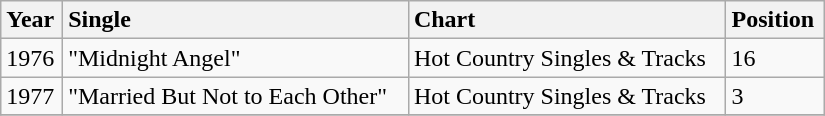<table class="wikitable" style="margin-top: 0" width="550px">
<tr>
<th style="text-align: left">Year</th>
<th style="text-align: left">Single</th>
<th style="text-align: left">Chart</th>
<th style="text-align: left">Position</th>
</tr>
<tr>
<td>1976</td>
<td>"Midnight Angel"</td>
<td>Hot Country Singles & Tracks</td>
<td>16</td>
</tr>
<tr>
<td>1977</td>
<td>"Married But Not to Each Other"</td>
<td>Hot Country Singles & Tracks</td>
<td>3</td>
</tr>
<tr>
</tr>
</table>
